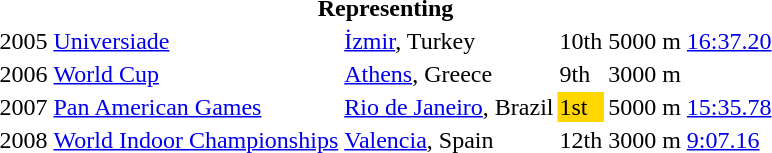<table>
<tr>
<th colspan="6">Representing </th>
</tr>
<tr>
<td>2005</td>
<td><a href='#'>Universiade</a></td>
<td><a href='#'>İzmir</a>, Turkey</td>
<td>10th</td>
<td>5000 m</td>
<td><a href='#'>16:37.20</a></td>
</tr>
<tr>
<td>2006</td>
<td><a href='#'>World Cup</a></td>
<td><a href='#'>Athens</a>, Greece</td>
<td>9th</td>
<td>3000 m</td>
<td></td>
</tr>
<tr>
<td>2007</td>
<td><a href='#'>Pan American Games</a></td>
<td><a href='#'>Rio de Janeiro</a>, Brazil</td>
<td bgcolor="gold">1st</td>
<td>5000 m</td>
<td><a href='#'>15:35.78</a></td>
</tr>
<tr>
<td>2008</td>
<td><a href='#'>World Indoor Championships</a></td>
<td><a href='#'>Valencia</a>, Spain</td>
<td>12th</td>
<td>3000 m</td>
<td><a href='#'>9:07.16</a></td>
</tr>
</table>
